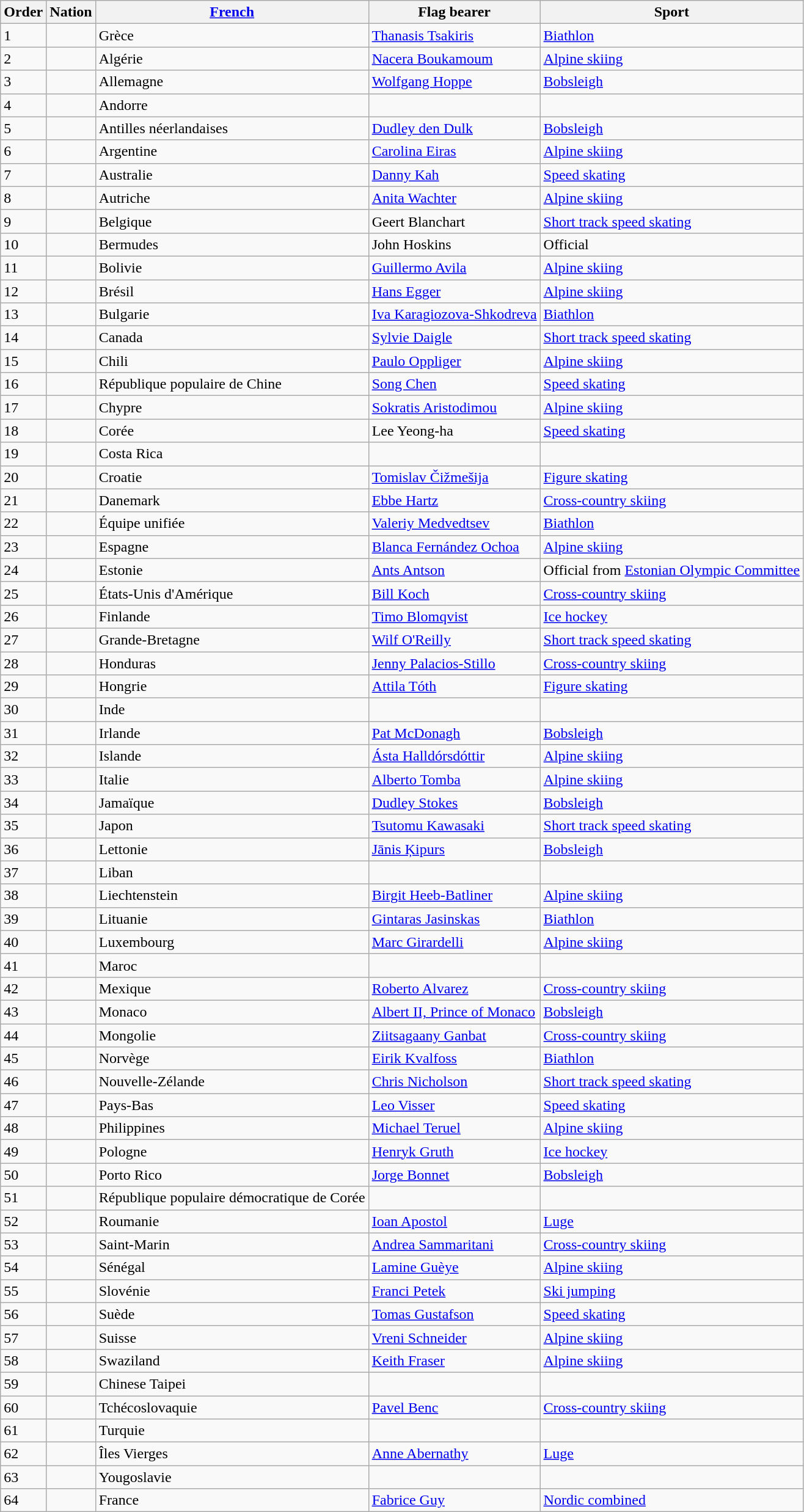<table class= "wikitable">
<tr>
<th>Order</th>
<th>Nation</th>
<th><a href='#'>French</a></th>
<th>Flag bearer</th>
<th>Sport</th>
</tr>
<tr>
<td>1</td>
<td></td>
<td>Grèce</td>
<td><a href='#'>Thanasis Tsakiris</a></td>
<td><a href='#'>Biathlon</a></td>
</tr>
<tr>
<td>2</td>
<td></td>
<td>Algérie</td>
<td><a href='#'>Nacera Boukamoum</a></td>
<td><a href='#'>Alpine skiing</a></td>
</tr>
<tr>
<td>3</td>
<td></td>
<td>Allemagne</td>
<td><a href='#'>Wolfgang Hoppe</a></td>
<td><a href='#'>Bobsleigh</a></td>
</tr>
<tr>
<td>4</td>
<td></td>
<td>Andorre</td>
<td></td>
<td></td>
</tr>
<tr>
<td>5</td>
<td></td>
<td>Antilles néerlandaises</td>
<td><a href='#'>Dudley den Dulk</a></td>
<td><a href='#'>Bobsleigh</a></td>
</tr>
<tr>
<td>6</td>
<td></td>
<td>Argentine</td>
<td><a href='#'>Carolina Eiras</a></td>
<td><a href='#'>Alpine skiing</a></td>
</tr>
<tr>
<td>7</td>
<td></td>
<td>Australie</td>
<td><a href='#'>Danny Kah</a></td>
<td><a href='#'>Speed skating</a></td>
</tr>
<tr>
<td>8</td>
<td></td>
<td>Autriche</td>
<td><a href='#'>Anita Wachter</a></td>
<td><a href='#'>Alpine skiing</a></td>
</tr>
<tr>
<td>9</td>
<td></td>
<td>Belgique</td>
<td>Geert Blanchart</td>
<td><a href='#'>Short track speed skating</a></td>
</tr>
<tr>
<td>10</td>
<td></td>
<td>Bermudes</td>
<td>John Hoskins</td>
<td>Official</td>
</tr>
<tr>
<td>11</td>
<td></td>
<td>Bolivie</td>
<td><a href='#'>Guillermo Avila</a></td>
<td><a href='#'>Alpine skiing</a></td>
</tr>
<tr>
<td>12</td>
<td></td>
<td>Brésil</td>
<td><a href='#'>Hans Egger</a></td>
<td><a href='#'>Alpine skiing</a></td>
</tr>
<tr>
<td>13</td>
<td></td>
<td>Bulgarie</td>
<td><a href='#'>Iva Karagiozova-Shkodreva</a></td>
<td><a href='#'>Biathlon</a></td>
</tr>
<tr>
<td>14</td>
<td></td>
<td>Canada</td>
<td><a href='#'>Sylvie Daigle</a></td>
<td><a href='#'>Short track speed skating</a></td>
</tr>
<tr>
<td>15</td>
<td></td>
<td>Chili</td>
<td><a href='#'>Paulo Oppliger</a></td>
<td><a href='#'>Alpine skiing</a></td>
</tr>
<tr>
<td>16</td>
<td></td>
<td>République populaire de Chine</td>
<td><a href='#'>Song Chen</a></td>
<td><a href='#'>Speed skating</a></td>
</tr>
<tr>
<td>17</td>
<td></td>
<td>Chypre</td>
<td><a href='#'>Sokratis Aristodimou</a></td>
<td><a href='#'>Alpine skiing</a></td>
</tr>
<tr>
<td>18</td>
<td></td>
<td>Corée</td>
<td>Lee Yeong-ha</td>
<td><a href='#'>Speed skating</a></td>
</tr>
<tr>
<td>19</td>
<td></td>
<td>Costa Rica</td>
<td></td>
<td></td>
</tr>
<tr>
<td>20</td>
<td></td>
<td>Croatie</td>
<td><a href='#'>Tomislav Čižmešija</a></td>
<td><a href='#'>Figure skating</a></td>
</tr>
<tr>
<td>21</td>
<td></td>
<td>Danemark</td>
<td><a href='#'>Ebbe Hartz</a></td>
<td><a href='#'>Cross-country skiing</a></td>
</tr>
<tr>
<td>22</td>
<td></td>
<td>Équipe unifiée</td>
<td><a href='#'>Valeriy Medvedtsev</a></td>
<td><a href='#'>Biathlon</a></td>
</tr>
<tr>
<td>23</td>
<td></td>
<td>Espagne</td>
<td><a href='#'>Blanca Fernández Ochoa</a></td>
<td><a href='#'>Alpine skiing</a></td>
</tr>
<tr>
<td>24</td>
<td></td>
<td>Estonie</td>
<td><a href='#'>Ants Antson</a></td>
<td>Official from <a href='#'>Estonian Olympic Committee</a></td>
</tr>
<tr>
<td>25</td>
<td></td>
<td>États-Unis d'Amérique</td>
<td><a href='#'>Bill Koch</a></td>
<td><a href='#'>Cross-country skiing</a></td>
</tr>
<tr>
<td>26</td>
<td></td>
<td>Finlande</td>
<td><a href='#'>Timo Blomqvist</a></td>
<td><a href='#'>Ice hockey</a></td>
</tr>
<tr>
<td>27</td>
<td></td>
<td>Grande-Bretagne</td>
<td><a href='#'>Wilf O'Reilly</a></td>
<td><a href='#'>Short track speed skating</a></td>
</tr>
<tr>
<td>28</td>
<td></td>
<td>Honduras</td>
<td><a href='#'>Jenny Palacios-Stillo</a></td>
<td><a href='#'>Cross-country skiing</a></td>
</tr>
<tr>
<td>29</td>
<td></td>
<td>Hongrie</td>
<td><a href='#'>Attila Tóth</a></td>
<td><a href='#'>Figure skating</a></td>
</tr>
<tr>
<td>30</td>
<td></td>
<td>Inde</td>
<td></td>
<td></td>
</tr>
<tr>
<td>31</td>
<td></td>
<td>Irlande</td>
<td><a href='#'>Pat McDonagh</a></td>
<td><a href='#'>Bobsleigh</a></td>
</tr>
<tr>
<td>32</td>
<td></td>
<td>Islande</td>
<td><a href='#'>Ásta Halldórsdóttir</a></td>
<td><a href='#'>Alpine skiing</a></td>
</tr>
<tr>
<td>33</td>
<td></td>
<td>Italie</td>
<td><a href='#'>Alberto Tomba</a></td>
<td><a href='#'>Alpine skiing</a></td>
</tr>
<tr>
<td>34</td>
<td></td>
<td>Jamaïque</td>
<td><a href='#'>Dudley Stokes</a></td>
<td><a href='#'>Bobsleigh</a></td>
</tr>
<tr>
<td>35</td>
<td></td>
<td>Japon</td>
<td><a href='#'>Tsutomu Kawasaki</a></td>
<td><a href='#'>Short track speed skating</a></td>
</tr>
<tr>
<td>36</td>
<td></td>
<td>Lettonie</td>
<td><a href='#'>Jānis Ķipurs</a></td>
<td><a href='#'>Bobsleigh</a></td>
</tr>
<tr>
<td>37</td>
<td></td>
<td>Liban</td>
<td></td>
<td></td>
</tr>
<tr>
<td>38</td>
<td></td>
<td>Liechtenstein</td>
<td><a href='#'>Birgit Heeb-Batliner</a></td>
<td><a href='#'>Alpine skiing</a></td>
</tr>
<tr>
<td>39</td>
<td></td>
<td>Lituanie</td>
<td><a href='#'>Gintaras Jasinskas</a></td>
<td><a href='#'>Biathlon</a></td>
</tr>
<tr>
<td>40</td>
<td></td>
<td>Luxembourg</td>
<td><a href='#'>Marc Girardelli</a></td>
<td><a href='#'>Alpine skiing</a></td>
</tr>
<tr>
<td>41</td>
<td></td>
<td>Maroc</td>
<td></td>
<td></td>
</tr>
<tr>
<td>42</td>
<td></td>
<td>Mexique</td>
<td><a href='#'>Roberto Alvarez</a></td>
<td><a href='#'>Cross-country skiing</a></td>
</tr>
<tr>
<td>43</td>
<td></td>
<td>Monaco</td>
<td><a href='#'>Albert II, Prince of Monaco</a></td>
<td><a href='#'>Bobsleigh</a></td>
</tr>
<tr>
<td>44</td>
<td></td>
<td>Mongolie</td>
<td><a href='#'>Ziitsagaany Ganbat</a></td>
<td><a href='#'>Cross-country skiing</a></td>
</tr>
<tr>
<td>45</td>
<td></td>
<td>Norvège</td>
<td><a href='#'>Eirik Kvalfoss</a></td>
<td><a href='#'>Biathlon</a></td>
</tr>
<tr>
<td>46</td>
<td></td>
<td>Nouvelle-Zélande</td>
<td><a href='#'>Chris Nicholson</a></td>
<td><a href='#'>Short track speed skating</a></td>
</tr>
<tr>
<td>47</td>
<td></td>
<td>Pays-Bas</td>
<td><a href='#'>Leo Visser</a></td>
<td><a href='#'>Speed skating</a></td>
</tr>
<tr>
<td>48</td>
<td></td>
<td>Philippines</td>
<td><a href='#'>Michael Teruel</a></td>
<td><a href='#'>Alpine skiing</a></td>
</tr>
<tr>
<td>49</td>
<td></td>
<td>Pologne</td>
<td><a href='#'>Henryk Gruth</a></td>
<td><a href='#'>Ice hockey</a></td>
</tr>
<tr>
<td>50</td>
<td></td>
<td>Porto Rico</td>
<td><a href='#'>Jorge Bonnet</a></td>
<td><a href='#'>Bobsleigh</a></td>
</tr>
<tr>
<td>51</td>
<td></td>
<td>République populaire démocratique de Corée</td>
<td></td>
<td></td>
</tr>
<tr>
<td>52</td>
<td></td>
<td>Roumanie</td>
<td><a href='#'>Ioan Apostol</a></td>
<td><a href='#'>Luge</a></td>
</tr>
<tr>
<td>53</td>
<td></td>
<td>Saint-Marin</td>
<td><a href='#'>Andrea Sammaritani</a></td>
<td><a href='#'>Cross-country skiing</a></td>
</tr>
<tr>
<td>54</td>
<td></td>
<td>Sénégal</td>
<td><a href='#'>Lamine Guèye</a></td>
<td><a href='#'>Alpine skiing</a></td>
</tr>
<tr>
<td>55</td>
<td></td>
<td>Slovénie</td>
<td><a href='#'>Franci Petek</a></td>
<td><a href='#'>Ski jumping</a></td>
</tr>
<tr>
<td>56</td>
<td></td>
<td>Suède</td>
<td><a href='#'>Tomas Gustafson</a></td>
<td><a href='#'>Speed skating</a></td>
</tr>
<tr>
<td>57</td>
<td></td>
<td>Suisse</td>
<td><a href='#'>Vreni Schneider</a></td>
<td><a href='#'>Alpine skiing</a></td>
</tr>
<tr>
<td>58</td>
<td></td>
<td>Swaziland</td>
<td><a href='#'>Keith Fraser</a></td>
<td><a href='#'>Alpine skiing</a></td>
</tr>
<tr>
<td>59</td>
<td></td>
<td>Chinese Taipei</td>
<td></td>
<td></td>
</tr>
<tr>
<td>60</td>
<td></td>
<td>Tchécoslovaquie</td>
<td><a href='#'>Pavel Benc</a></td>
<td><a href='#'>Cross-country skiing</a></td>
</tr>
<tr>
<td>61</td>
<td></td>
<td>Turquie</td>
<td></td>
<td></td>
</tr>
<tr>
<td>62</td>
<td></td>
<td>Îles Vierges</td>
<td><a href='#'>Anne Abernathy</a></td>
<td><a href='#'>Luge</a></td>
</tr>
<tr>
<td>63</td>
<td></td>
<td>Yougoslavie</td>
<td></td>
<td></td>
</tr>
<tr>
<td>64</td>
<td></td>
<td>France</td>
<td><a href='#'>Fabrice Guy</a></td>
<td><a href='#'>Nordic combined</a></td>
</tr>
</table>
